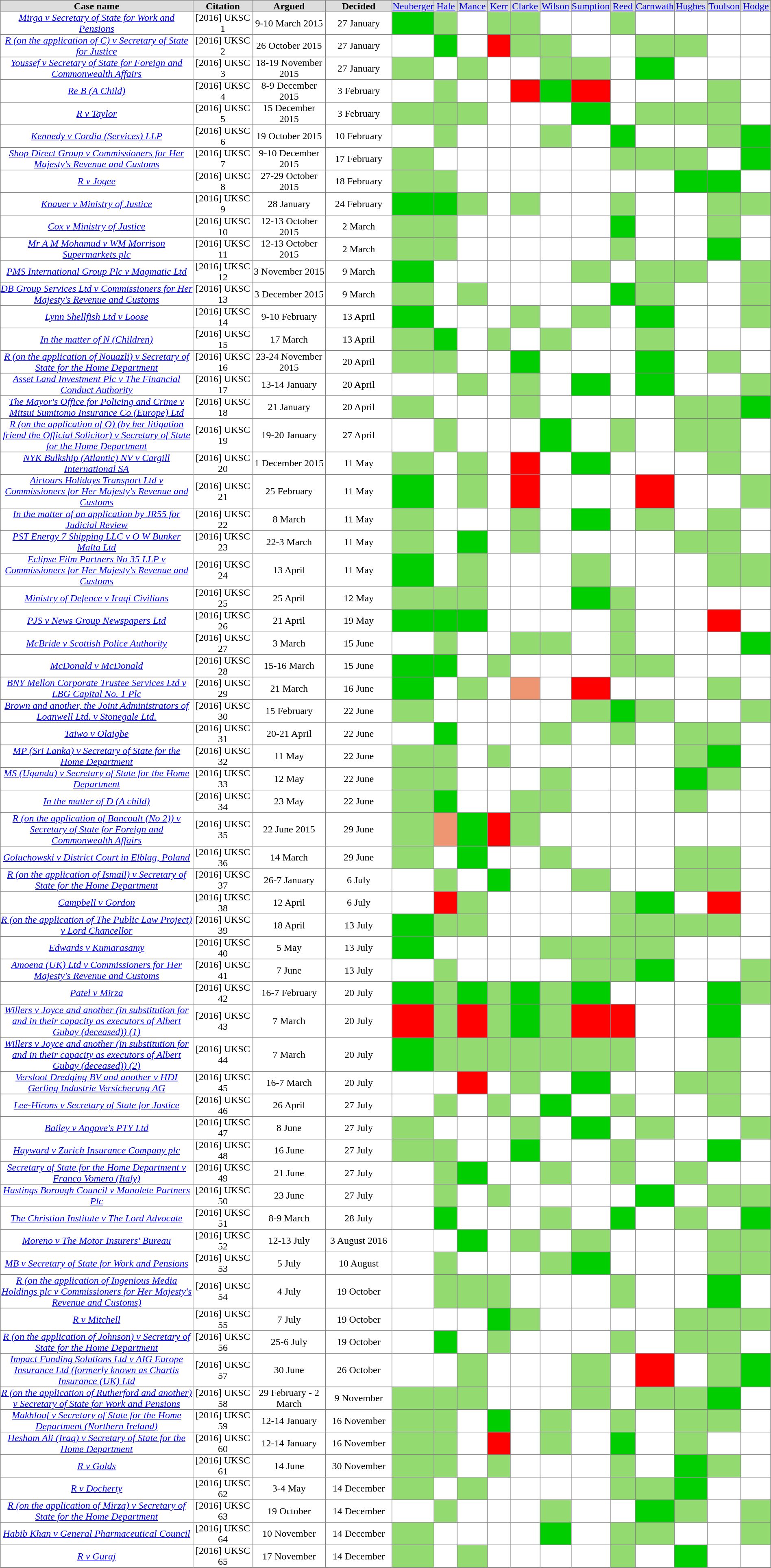<table align=center cellpadding="0" cellspacing="1" border="1" style="border-collapse:collapse;" width=100%>
<tr bgcolor=#DDDDDD align=center>
<th width=1300px>Case name</th>
<th width=290px>Citation</th>
<th width=350px>Argued</th>
<th width=300px>Decided</th>
<td width=70px><a href='#'>Neuberger</a></td>
<td width=70px><a href='#'>Hale</a></td>
<td width=70px><a href='#'>Mance</a></td>
<td width=70px><a href='#'>Kerr</a></td>
<td width=70px><a href='#'>Clarke</a></td>
<td width=70px><a href='#'>Wilson</a></td>
<td width=70px><a href='#'>Sumption</a></td>
<td width=70px><a href='#'>Reed</a></td>
<td width=70px><a href='#'>Carnwath</a></td>
<td width=70px><a href='#'>Hughes</a></td>
<td width=70px><a href='#'>Toulson</a></td>
<td width=70px><a href='#'>Hodge</a></td>
</tr>
<tr>
<td align="center"><em><a href='#'>Mirga v Secretary of State for Work and Pensions</a></em></td>
<td align="center">[2016] UKSC 1</td>
<td align="center">9-10 March 2015</td>
<td align="center">27 January</td>
<td bgcolor=00CD00></td>
<td bgcolor=93DB70></td>
<td bgcolor=></td>
<td bgcolor=93DB70></td>
<td bgcolor=93DB70></td>
<td bgcolor=></td>
<td bgcolor=></td>
<td bgcolor=93DB70></td>
<td bgcolor=></td>
<td bgcolor=></td>
<td bgcolor=></td>
<td bgcolor=></td>
</tr>
<tr>
<td align="center"><em><a href='#'>R (on the application of C) v Secretary of State for Justice</a></em></td>
<td align="center">[2016] UKSC 2</td>
<td align="center">26 October 2015</td>
<td align="center">27 January</td>
<td bgcolor=></td>
<td bgcolor=00CD00></td>
<td bgcolor=></td>
<td bgcolor=red></td>
<td bgcolor=93DB70></td>
<td bgcolor=93DB70></td>
<td bgcolor=></td>
<td bgcolor=></td>
<td bgcolor=93DB70></td>
<td bgcolor=93DB70></td>
<td bgcolor=></td>
<td bgcolor=></td>
</tr>
<tr>
<td align="center"><em><a href='#'>Youssef v Secretary of State for Foreign and Commonwealth Affairs</a></em></td>
<td align="center">[2016] UKSC 3</td>
<td align="center">18-19 November 2015</td>
<td align="center">27 January</td>
<td bgcolor=93DB70></td>
<td bgcolor=></td>
<td bgcolor=93DB70></td>
<td bgcolor=></td>
<td bgcolor=></td>
<td bgcolor=93DB70></td>
<td bgcolor=93DB70></td>
<td bgcolor=></td>
<td bgcolor=00CD00></td>
<td bgcolor=></td>
<td bgcolor=></td>
<td bgcolor=></td>
</tr>
<tr>
<td align="center"><em><a href='#'>Re B (A Child)</a></em></td>
<td align="center">[2016] UKSC 4</td>
<td align="center">8-9 December 2015</td>
<td align="center">3 February</td>
<td bgcolor=></td>
<td bgcolor=93DB70></td>
<td bgcolor=></td>
<td bgcolor=></td>
<td bgcolor=red></td>
<td bgcolor=00CD00></td>
<td bgcolor=red></td>
<td bgcolor=></td>
<td bgcolor=></td>
<td bgcolor=></td>
<td bgcolor=93DB70></td>
<td bgcolor=></td>
</tr>
<tr>
<td align="center"><em><a href='#'>R v Taylor</a></em></td>
<td align="center">[2016] UKSC 5</td>
<td align="center">15 December 2015</td>
<td align="center">3 February</td>
<td bgcolor=93DB70></td>
<td bgcolor=93DB70></td>
<td bgcolor=93DB70></td>
<td bgcolor=></td>
<td bgcolor=></td>
<td bgcolor=></td>
<td bgcolor=00CD00></td>
<td bgcolor=></td>
<td bgcolor=93DB70></td>
<td bgcolor=93DB70></td>
<td bgcolor=93DB70></td>
<td bgcolor=></td>
</tr>
<tr>
<td align="center"><em><a href='#'>Kennedy v Cordia (Services) LLP</a></em></td>
<td align="center">[2016] UKSC 6</td>
<td align="center">19 October 2015</td>
<td align="center">10 February</td>
<td bgcolor=></td>
<td bgcolor=93DB70></td>
<td bgcolor=></td>
<td bgcolor=></td>
<td bgcolor=></td>
<td bgcolor=93DB70></td>
<td bgcolor=></td>
<td bgcolor=00CD00></td>
<td bgcolor=></td>
<td bgcolor=></td>
<td bgcolor=93DB70></td>
<td bgcolor=00CD00></td>
</tr>
<tr>
<td align="center"><em><a href='#'>Shop Direct Group v Commissioners for Her Majesty's Revenue and Customs</a></em></td>
<td align="center">[2016] UKSC 7</td>
<td align="center">9-10 December 2015</td>
<td align="center">17 February</td>
<td bgcolor=93DB70></td>
<td bgcolor=></td>
<td bgcolor=></td>
<td bgcolor=></td>
<td bgcolor=></td>
<td bgcolor=></td>
<td bgcolor=></td>
<td bgcolor=93DB70></td>
<td bgcolor=93DB70></td>
<td bgcolor=93DB70></td>
<td bgcolor=></td>
<td bgcolor=00CD00></td>
</tr>
<tr>
<td align="center"><em><a href='#'>R v Jogee</a></em></td>
<td align="center">[2016] UKSC 8</td>
<td align="center">27-29 October 2015</td>
<td align="center">18 February</td>
<td bgcolor=93DB70></td>
<td bgcolor=93DB70></td>
<td bgcolor=></td>
<td bgcolor=></td>
<td bgcolor=></td>
<td bgcolor=></td>
<td bgcolor=></td>
<td bgcolor=></td>
<td bgcolor=></td>
<td bgcolor=00CD00></td>
<td bgcolor=00CD00></td>
<td bgcolor=></td>
</tr>
<tr>
<td align="center"><em><a href='#'>Knauer v Ministry of Justice</a></em></td>
<td align="center">[2016] UKSC 9</td>
<td align="center">28 January</td>
<td align="center">24 February</td>
<td bgcolor=00CD00></td>
<td bgcolor=00CD00></td>
<td bgcolor=93DB70></td>
<td bgcolor=></td>
<td bgcolor=93DB70></td>
<td bgcolor=></td>
<td bgcolor=></td>
<td bgcolor=93DB70></td>
<td bgcolor=></td>
<td bgcolor=></td>
<td bgcolor=93DB70></td>
<td bgcolor=93DB70></td>
</tr>
<tr>
<td align="center"><em><a href='#'>Cox v Ministry of Justice</a></em></td>
<td align="center">[2016] UKSC 10</td>
<td align="center">12-13 October 2015</td>
<td align="center">2 March</td>
<td bgcolor=93DB70></td>
<td bgcolor=93DB70></td>
<td bgcolor=></td>
<td bgcolor=></td>
<td bgcolor=></td>
<td bgcolor=></td>
<td bgcolor=></td>
<td bgcolor=00CD00></td>
<td bgcolor=></td>
<td bgcolor=></td>
<td bgcolor=93DB70></td>
<td bgcolor=></td>
</tr>
<tr>
<td align="center"><em><a href='#'>Mr A M Mohamud v WM Morrison Supermarkets plc</a></em></td>
<td align="center">[2016] UKSC 11</td>
<td align="center">12-13 October 2015</td>
<td align="center">2 March</td>
<td bgcolor=93DB70></td>
<td bgcolor=93DB70></td>
<td bgcolor=></td>
<td bgcolor=></td>
<td bgcolor=></td>
<td bgcolor=></td>
<td bgcolor=></td>
<td bgcolor=93DB70></td>
<td bgcolor=></td>
<td bgcolor=></td>
<td bgcolor=00CD00></td>
<td bgcolor=></td>
</tr>
<tr>
<td align="center"><em><a href='#'>PMS International Group Plc v Magmatic Ltd</a></em></td>
<td align="center">[2016] UKSC 12</td>
<td align="center">3 November 2015</td>
<td align="center">9 March</td>
<td bgcolor=00CD00></td>
<td bgcolor=></td>
<td bgcolor=></td>
<td bgcolor=></td>
<td bgcolor=></td>
<td bgcolor=></td>
<td bgcolor=93DB70></td>
<td bgcolor=></td>
<td bgcolor=93DB70></td>
<td bgcolor=93DB70></td>
<td bgcolor=></td>
<td bgcolor=93DB70></td>
</tr>
<tr>
<td align="center"><em><a href='#'>DB Group Services Ltd v Commissioners for Her Majesty's Revenue and Customs</a></em></td>
<td align="center">[2016] UKSC 13</td>
<td align="center">3 December 2015</td>
<td align="center">9 March</td>
<td bgcolor=93DB70></td>
<td bgcolor=></td>
<td bgcolor=93DB70></td>
<td bgcolor=></td>
<td bgcolor=></td>
<td bgcolor=></td>
<td bgcolor=></td>
<td bgcolor=00CD00></td>
<td bgcolor=93DB70></td>
<td bgcolor=></td>
<td bgcolor=></td>
<td bgcolor=93DB70></td>
</tr>
<tr>
<td align="center"><em><a href='#'>Lynn Shellfish Ltd v Loose</a></em></td>
<td align="center">[2016] UKSC 14</td>
<td align="center">9-10 February</td>
<td align="center">13 April</td>
<td bgcolor=00CD00></td>
<td bgcolor=></td>
<td bgcolor=></td>
<td bgcolor=></td>
<td bgcolor=93DB70></td>
<td bgcolor=></td>
<td bgcolor=93DB70></td>
<td bgcolor=></td>
<td bgcolor=00CD00></td>
<td bgcolor=></td>
<td bgcolor=></td>
<td bgcolor=93DB70></td>
</tr>
<tr>
<td align="center"><em><a href='#'>In the matter of N (Children)</a></em></td>
<td align="center">[2016] UKSC 15</td>
<td align="center">17 March</td>
<td align="center">13 April</td>
<td bgcolor=93DB70></td>
<td bgcolor=00CD00></td>
<td bgcolor=></td>
<td bgcolor=93DB70></td>
<td bgcolor=></td>
<td bgcolor=93DB70></td>
<td bgcolor=></td>
<td bgcolor=></td>
<td bgcolor=93DB70></td>
<td bgcolor=></td>
<td bgcolor=></td>
<td bgcolor=></td>
</tr>
<tr>
<td align="center"><em><a href='#'>R (on the application of Nouazli) v Secretary of State for the Home Department</a></em></td>
<td align="center">[2016] UKSC 16</td>
<td align="center">23-24 November 2015</td>
<td align="center">20 April</td>
<td bgcolor=93DB70></td>
<td bgcolor=93DB70></td>
<td bgcolor=></td>
<td bgcolor=></td>
<td bgcolor=00CD00></td>
<td bgcolor=></td>
<td bgcolor=></td>
<td bgcolor=></td>
<td bgcolor=00CD00></td>
<td bgcolor=></td>
<td bgcolor=93DB70></td>
<td bgcolor=></td>
</tr>
<tr>
<td align="center"><em><a href='#'>Asset Land Investment Plc v The Financial Conduct Authority</a></em></td>
<td align="center">[2016] UKSC 17</td>
<td align="center">13-14 January</td>
<td align="center">20 April</td>
<td bgcolor=></td>
<td bgcolor=></td>
<td bgcolor=93DB70></td>
<td bgcolor=></td>
<td bgcolor=93DB70></td>
<td bgcolor=></td>
<td bgcolor=00CD00></td>
<td bgcolor=></td>
<td bgcolor=00CD00></td>
<td bgcolor=></td>
<td bgcolor=></td>
<td bgcolor=93DB70></td>
</tr>
<tr>
<td align="center"><em><a href='#'>The Mayor's Office for Policing and Crime v Mitsui Sumitomo Insurance Co (Europe) Ltd</a></em></td>
<td align="center">[2016] UKSC 18</td>
<td align="center">21 January</td>
<td align="center">20 April</td>
<td bgcolor=93DB70></td>
<td bgcolor=></td>
<td bgcolor=></td>
<td bgcolor=></td>
<td bgcolor=93DB70></td>
<td bgcolor=></td>
<td bgcolor=></td>
<td bgcolor=></td>
<td bgcolor=></td>
<td bgcolor=93DB70></td>
<td bgcolor=93DB70></td>
<td bgcolor=00CD00></td>
</tr>
<tr>
<td align="center"><em><a href='#'>R (on the application of O) (by her litigation friend the Official Solicitor) v Secretary of State for the Home Department</a></em></td>
<td align="center">[2016] UKSC 19</td>
<td align="center">19-20 January</td>
<td align="center">27 April</td>
<td bgcolor=></td>
<td bgcolor=93DB70></td>
<td bgcolor=></td>
<td bgcolor=></td>
<td bgcolor=></td>
<td bgcolor=00CD00></td>
<td bgcolor=></td>
<td bgcolor=93DB70></td>
<td bgcolor=></td>
<td bgcolor=93DB70></td>
<td bgcolor=93DB70></td>
<td bgcolor=></td>
</tr>
<tr>
<td align="center"><em><a href='#'>NYK Bulkship (Atlantic) NV v Cargill International SA </a></em></td>
<td align="center">[2016] UKSC 20</td>
<td align="center">1 December 2015</td>
<td align="center">11 May</td>
<td bgcolor=93DB70></td>
<td bgcolor=></td>
<td bgcolor=93DB70></td>
<td bgcolor=></td>
<td bgcolor=red></td>
<td bgcolor=></td>
<td bgcolor=00CD00></td>
<td bgcolor=></td>
<td bgcolor=></td>
<td bgcolor=></td>
<td bgcolor=93DB70></td>
<td bgcolor=></td>
</tr>
<tr>
<td align="center"><em><a href='#'>Airtours Holidays Transport Ltd v Commissioners for Her Majesty's Revenue and Customs</a></em></td>
<td align="center">[2016] UKSC 21</td>
<td align="center">25 February</td>
<td align="center">11 May</td>
<td bgcolor=00CD00></td>
<td bgcolor=></td>
<td bgcolor=93DB70></td>
<td bgcolor=></td>
<td bgcolor=red></td>
<td bgcolor=></td>
<td bgcolor=></td>
<td bgcolor=></td>
<td bgcolor=red></td>
<td bgcolor=></td>
<td bgcolor=></td>
<td bgcolor=93DB70></td>
</tr>
<tr>
<td align="center"><em><a href='#'>In the matter of an application by JR55 for Judicial Review</a></em></td>
<td align="center">[2016] UKSC 22</td>
<td align="center">8 March</td>
<td align="center">11 May</td>
<td bgcolor=93DB70></td>
<td bgcolor=></td>
<td bgcolor=></td>
<td bgcolor=></td>
<td bgcolor=93DB70></td>
<td bgcolor=></td>
<td bgcolor=00CD00></td>
<td bgcolor=></td>
<td bgcolor=93DB70></td>
<td bgcolor=></td>
<td bgcolor=93DB70></td>
<td bgcolor=></td>
</tr>
<tr>
<td align="center"><em><a href='#'>PST Energy 7 Shipping LLC v O W Bunker Malta Ltd</a></em></td>
<td align="center">[2016] UKSC 23</td>
<td align="center">22-3 March</td>
<td align="center">11 May</td>
<td bgcolor=93DB70></td>
<td bgcolor=></td>
<td bgcolor=00CD00></td>
<td bgcolor=></td>
<td bgcolor=93DB70></td>
<td bgcolor=></td>
<td bgcolor=></td>
<td bgcolor=></td>
<td bgcolor=></td>
<td bgcolor=93DB70></td>
<td bgcolor=93DB70></td>
<td bgcolor=></td>
</tr>
<tr>
<td align="center"><em><a href='#'>Eclipse Film Partners No 35 LLP v Commissioners for Her Majesty's Revenue and Customs</a></em></td>
<td align="center">[2016] UKSC 24</td>
<td align="center">13 April</td>
<td align="center">11 May</td>
<td bgcolor=00CD00></td>
<td bgcolor=></td>
<td bgcolor=93DB70></td>
<td bgcolor=></td>
<td bgcolor=></td>
<td bgcolor=></td>
<td bgcolor=93DB70></td>
<td bgcolor=></td>
<td bgcolor=></td>
<td bgcolor=></td>
<td bgcolor=93DB70></td>
<td bgcolor=93DB70></td>
</tr>
<tr>
<td align="center"><em><a href='#'>Ministry of Defence v Iraqi Civilians</a></em></td>
<td align="center">[2016] UKSC 25</td>
<td align="center">25 April</td>
<td align="center">12 May</td>
<td bgcolor=93DB70></td>
<td bgcolor=93DB70></td>
<td bgcolor=93DB70></td>
<td bgcolor=></td>
<td bgcolor=></td>
<td bgcolor=></td>
<td bgcolor=00CD00></td>
<td bgcolor=93DB70></td>
<td bgcolor=></td>
<td bgcolor=></td>
<td bgcolor=></td>
<td bgcolor=></td>
</tr>
<tr>
<td align="center"><em><a href='#'>PJS v News Group Newspapers Ltd</a></em></td>
<td align="center">[2016] UKSC 26</td>
<td align="center">21 April</td>
<td align="center">19 May</td>
<td bgcolor=00CD00></td>
<td bgcolor=00CD00></td>
<td bgcolor=00CD00></td>
<td bgcolor=></td>
<td bgcolor=></td>
<td bgcolor=></td>
<td bgcolor=></td>
<td bgcolor=93DB70></td>
<td bgcolor=></td>
<td bgcolor=></td>
<td bgcolor=red></td>
<td bgcolor=></td>
</tr>
<tr>
<td align="center"><em><a href='#'>McBride v Scottish Police Authority</a></em></td>
<td align="center">[2016] UKSC 27</td>
<td align="center">3 March</td>
<td align="center">15 June</td>
<td bgcolor=></td>
<td bgcolor=93DB70></td>
<td bgcolor=></td>
<td bgcolor=></td>
<td bgcolor=93DB70></td>
<td bgcolor=93DB70></td>
<td bgcolor=></td>
<td bgcolor=93DB70></td>
<td bgcolor=></td>
<td bgcolor=></td>
<td bgcolor=></td>
<td bgcolor=00CD00></td>
</tr>
<tr>
<td align="center"><em><a href='#'>McDonald v McDonald</a></em></td>
<td align="center">[2016] UKSC 28</td>
<td align="center">15-16 March</td>
<td align="center">15 June</td>
<td bgcolor=00CD00></td>
<td bgcolor=00CD00></td>
<td bgcolor=></td>
<td bgcolor=93DB70></td>
<td bgcolor=></td>
<td bgcolor=></td>
<td bgcolor=></td>
<td bgcolor=93DB70></td>
<td bgcolor=93DB70></td>
<td bgcolor=></td>
<td bgcolor=></td>
<td bgcolor=></td>
</tr>
<tr>
<td align="center"><em><a href='#'>BNY Mellon Corporate Trustee Services Ltd v LBG Capital No. 1 Plc</a></em></td>
<td align="center">[2016] UKSC 29</td>
<td align="center">21 March</td>
<td align="center">16 June</td>
<td bgcolor=00CD00></td>
<td bgcolor=></td>
<td bgcolor=93DB70></td>
<td bgcolor=></td>
<td bgcolor=EE9572></td>
<td bgcolor=></td>
<td bgcolor=red></td>
<td bgcolor=></td>
<td bgcolor=></td>
<td bgcolor=></td>
<td bgcolor=93DB70></td>
<td bgcolor=></td>
</tr>
<tr>
<td align="center"><em><a href='#'>Brown and another, the Joint Administrators of Loanwell Ltd. v Stonegale Ltd.</a></em></td>
<td align="center">[2016] UKSC 30</td>
<td align="center">15 February</td>
<td align="center">22 June</td>
<td bgcolor=93DB70></td>
<td bgcolor=></td>
<td bgcolor=></td>
<td bgcolor=></td>
<td bgcolor=></td>
<td bgcolor=></td>
<td bgcolor=93DB70></td>
<td bgcolor=00CD00></td>
<td bgcolor=93DB70></td>
<td bgcolor=></td>
<td bgcolor=></td>
<td bgcolor=93DB70></td>
</tr>
<tr>
<td align="center"><em><a href='#'>Taiwo v Olaigbe</a></em></td>
<td align="center">[2016] UKSC 31</td>
<td align="center">20-21 April</td>
<td align="center">22 June</td>
<td bgcolor=></td>
<td bgcolor=00CD00></td>
<td bgcolor=></td>
<td bgcolor=></td>
<td bgcolor=></td>
<td bgcolor=93DB70></td>
<td bgcolor=></td>
<td bgcolor=93DB70></td>
<td bgcolor=></td>
<td bgcolor=93DB70></td>
<td bgcolor=93DB70></td>
<td bgcolor=></td>
</tr>
<tr>
<td align="center"><em><a href='#'>MP (Sri Lanka) v Secretary of State for the Home Department</a></em></td>
<td align="center">[2016] UKSC 32</td>
<td align="center">11 May</td>
<td align="center">22 June</td>
<td bgcolor=93DB70></td>
<td bgcolor=93DB70></td>
<td bgcolor=></td>
<td bgcolor=93DB70></td>
<td bgcolor=></td>
<td bgcolor=></td>
<td bgcolor=></td>
<td bgcolor=></td>
<td bgcolor=></td>
<td bgcolor=93DB70></td>
<td bgcolor=00CD00></td>
<td bgcolor=></td>
</tr>
<tr>
<td align="center"><em><a href='#'>MS (Uganda) v Secretary of State for the Home Department</a></em></td>
<td align="center">[2016] UKSC 33</td>
<td align="center">12 May</td>
<td align="center">22 June</td>
<td bgcolor=93DB70></td>
<td bgcolor=93DB70></td>
<td bgcolor=></td>
<td bgcolor=></td>
<td bgcolor=></td>
<td bgcolor=93DB70></td>
<td bgcolor=></td>
<td bgcolor=></td>
<td bgcolor=></td>
<td bgcolor=00CD00></td>
<td bgcolor=93DB70></td>
<td bgcolor=></td>
</tr>
<tr>
<td align="center"><em><a href='#'>In the matter of D (A child)</a></em></td>
<td align="center">[2016] UKSC 34</td>
<td align="center">23 May</td>
<td align="center">22 June</td>
<td bgcolor=93DB70></td>
<td bgcolor=00CD00></td>
<td bgcolor=></td>
<td bgcolor=></td>
<td bgcolor=93DB70></td>
<td bgcolor=93DB70></td>
<td bgcolor=></td>
<td bgcolor=></td>
<td bgcolor=></td>
<td bgcolor=93DB70></td>
<td bgcolor=></td>
<td bgcolor=></td>
</tr>
<tr>
<td align="center"><em><a href='#'>R (on the application of Bancoult (No 2)) v Secretary of State for Foreign and Commonwealth Affairs</a></em></td>
<td align="center">[2016] UKSC 35</td>
<td align="center">22 June 2015</td>
<td align="center">29 June</td>
<td bgcolor=93DB70></td>
<td bgcolor=EE9572></td>
<td bgcolor=00CD00></td>
<td bgcolor=red></td>
<td bgcolor=93DB70></td>
<td bgcolor=></td>
<td bgcolor=></td>
<td bgcolor=></td>
<td bgcolor=></td>
<td bgcolor=></td>
<td bgcolor=></td>
<td bgcolor=></td>
</tr>
<tr>
<td align="center"><em><a href='#'>Goluchowski v District Court in Elblag, Poland</a></em></td>
<td align="center">[2016] UKSC 36</td>
<td align="center">14 March</td>
<td align="center">29 June</td>
<td bgcolor=93DB70></td>
<td bgcolor=></td>
<td bgcolor=00CD00></td>
<td bgcolor=></td>
<td bgcolor=></td>
<td bgcolor=93DB70></td>
<td bgcolor=></td>
<td bgcolor=></td>
<td bgcolor=></td>
<td bgcolor=93DB70></td>
<td bgcolor=93DB70></td>
<td bgcolor=></td>
</tr>
<tr>
<td align="center"><em><a href='#'>R (on the application of Ismail) v Secretary of State for the Home Department</a></em></td>
<td align="center">[2016] UKSC 37</td>
<td align="center">26-7 January</td>
<td align="center">6 July</td>
<td bgcolor=></td>
<td bgcolor=93DB70></td>
<td bgcolor=></td>
<td bgcolor=00CD00></td>
<td bgcolor=></td>
<td bgcolor=></td>
<td bgcolor=93DB70></td>
<td bgcolor=></td>
<td bgcolor=></td>
<td bgcolor=93DB70></td>
<td bgcolor=93DB70></td>
<td bgcolor=></td>
</tr>
<tr>
<td align="center"><em><a href='#'>Campbell v Gordon</a></em></td>
<td align="center">[2016] UKSC 38</td>
<td align="center">12 April</td>
<td align="center">6 July</td>
<td bgcolor=></td>
<td bgcolor=red></td>
<td bgcolor=93DB70></td>
<td bgcolor=></td>
<td bgcolor=></td>
<td bgcolor=></td>
<td bgcolor=></td>
<td bgcolor=93DB70></td>
<td bgcolor=00CD00></td>
<td bgcolor=></td>
<td bgcolor=red></td>
<td bgcolor=></td>
</tr>
<tr>
<td align="center"><em><a href='#'>R (on the application of The Public Law Project) v Lord Chancellor</a></em></td>
<td align="center">[2016] UKSC 39</td>
<td align="center">18 April</td>
<td align="center">13 July</td>
<td bgcolor=00CD00></td>
<td bgcolor=93DB70></td>
<td bgcolor=93DB70></td>
<td bgcolor=></td>
<td bgcolor=></td>
<td bgcolor=></td>
<td bgcolor=></td>
<td bgcolor=93DB70></td>
<td bgcolor=93DB70></td>
<td bgcolor=93DB70></td>
<td bgcolor=93DB70></td>
<td bgcolor=></td>
</tr>
<tr>
<td align="center"><em><a href='#'>Edwards v Kumarasamy</a></em></td>
<td align="center">[2016] UKSC 40</td>
<td align="center">5 May</td>
<td align="center">13 July</td>
<td bgcolor=00CD00></td>
<td bgcolor=></td>
<td bgcolor=></td>
<td bgcolor=></td>
<td bgcolor=></td>
<td bgcolor=93DB70></td>
<td bgcolor=93DB70></td>
<td bgcolor=93DB70></td>
<td bgcolor=93DB70></td>
<td bgcolor=></td>
<td bgcolor=></td>
<td bgcolor=></td>
</tr>
<tr>
<td align="center"><em><a href='#'>Amoena (UK) Ltd v Commissioners for Her Majesty's Revenue and Customs</a></em></td>
<td align="center">[2016] UKSC 41</td>
<td align="center">7 June</td>
<td align="center">13 July</td>
<td bgcolor=></td>
<td bgcolor=93DB70></td>
<td bgcolor=></td>
<td bgcolor=></td>
<td bgcolor=></td>
<td bgcolor=></td>
<td bgcolor=93DB70></td>
<td bgcolor=93DB70></td>
<td bgcolor=00CD00></td>
<td bgcolor=></td>
<td bgcolor=></td>
<td bgcolor=93DB70></td>
</tr>
<tr>
<td align="center"><em><a href='#'>Patel v Mirza</a></em></td>
<td align="center">[2016] UKSC 42</td>
<td align="center">16-7 February</td>
<td align="center">20 July</td>
<td bgcolor=00CD00></td>
<td bgcolor=93DB70></td>
<td bgcolor=00CD00></td>
<td bgcolor=93DB70></td>
<td bgcolor=00CD00></td>
<td bgcolor=93DB70></td>
<td bgcolor=00CD00></td>
<td bgcolor=></td>
<td bgcolor=></td>
<td bgcolor=></td>
<td bgcolor=00CD00></td>
<td bgcolor=93DB70></td>
</tr>
<tr>
<td align="center"><em><a href='#'>Willers v Joyce and another (in substitution for and in their capacity as executors of Albert Gubay (deceased)) (1)</a></em></td>
<td align="center">[2016] UKSC 43</td>
<td align="center">7 March</td>
<td align="center">20 July</td>
<td bgcolor=red></td>
<td bgcolor=93DB70></td>
<td bgcolor=red></td>
<td bgcolor=93DB70></td>
<td bgcolor=00CD00></td>
<td bgcolor=93DB70></td>
<td bgcolor=red></td>
<td bgcolor=red></td>
<td bgcolor=></td>
<td bgcolor=></td>
<td bgcolor=00CD00></td>
<td bgcolor=></td>
</tr>
<tr>
<td align="center"><em><a href='#'>Willers v Joyce and another (in substitution for and in their capacity as executors of Albert Gubay (deceased)) (2)</a></em></td>
<td align="center">[2016] UKSC 44</td>
<td align="center">7 March</td>
<td align="center">20 July</td>
<td bgcolor=00CD00></td>
<td bgcolor=93DB70></td>
<td bgcolor=93DB70></td>
<td bgcolor=93DB70></td>
<td bgcolor=93DB70></td>
<td bgcolor=93DB70></td>
<td bgcolor=93DB70></td>
<td bgcolor=93DB70></td>
<td bgcolor=></td>
<td bgcolor=></td>
<td bgcolor=93DB70></td>
<td bgcolor=></td>
</tr>
<tr>
<td align="center"><em><a href='#'>Versloot Dredging BV and another v HDI Gerling Industrie Versicherung AG</a></em></td>
<td align="center">[2016] UKSC 45</td>
<td align="center">16-7 March</td>
<td align="center">20 July</td>
<td bgcolor=></td>
<td bgcolor=></td>
<td bgcolor=red></td>
<td bgcolor=></td>
<td bgcolor=93DB70></td>
<td bgcolor=></td>
<td bgcolor=00CD00></td>
<td bgcolor=></td>
<td bgcolor=></td>
<td bgcolor=93DB70></td>
<td bgcolor=93DB70></td>
<td bgcolor=></td>
</tr>
<tr>
<td align="center"><em><a href='#'>Lee-Hirons v Secretary of State for Justice</a></em></td>
<td align="center">[2016] UKSC 46</td>
<td align="center">26 April</td>
<td align="center">27 July</td>
<td bgcolor=></td>
<td bgcolor=93DB70></td>
<td bgcolor=></td>
<td bgcolor=93DB70></td>
<td bgcolor=></td>
<td bgcolor=00CD00></td>
<td bgcolor=></td>
<td bgcolor=93DB70></td>
<td bgcolor=></td>
<td bgcolor=></td>
<td bgcolor=93DB70></td>
<td bgcolor=></td>
</tr>
<tr>
<td align="center"><em><a href='#'>Bailey v Angove's PTY Ltd</a></em></td>
<td align="center">[2016] UKSC 47</td>
<td align="center">8 June</td>
<td align="center">27 July</td>
<td bgcolor=93DB70></td>
<td bgcolor=></td>
<td bgcolor=></td>
<td bgcolor=></td>
<td bgcolor=93DB70></td>
<td bgcolor=></td>
<td bgcolor=00CD00></td>
<td bgcolor=></td>
<td bgcolor=93DB70></td>
<td bgcolor=></td>
<td bgcolor=></td>
<td bgcolor=93DB70></td>
</tr>
<tr>
<td align="center"><em><a href='#'>Hayward v Zurich Insurance Company plc</a></em></td>
<td align="center">[2016] UKSC 48</td>
<td align="center">16 June</td>
<td align="center">27 July</td>
<td bgcolor=93DB70></td>
<td bgcolor=93DB70></td>
<td bgcolor=></td>
<td bgcolor=></td>
<td bgcolor=00CD00></td>
<td bgcolor=></td>
<td bgcolor=></td>
<td bgcolor=93DB70></td>
<td bgcolor=></td>
<td bgcolor=></td>
<td bgcolor=00CD00></td>
<td bgcolor=></td>
</tr>
<tr>
<td align="center"><em><a href='#'>Secretary of State for the Home Department v Franco Vomero (Italy)</a></em></td>
<td align="center">[2016] UKSC 49</td>
<td align="center">21 June</td>
<td align="center">27 July</td>
<td bgcolor=></td>
<td bgcolor=93DB70></td>
<td bgcolor=00CD00></td>
<td bgcolor=></td>
<td bgcolor=></td>
<td bgcolor=93DB70></td>
<td bgcolor=></td>
<td bgcolor=93DB70></td>
<td bgcolor=></td>
<td bgcolor=93DB70></td>
<td bgcolor=></td>
<td bgcolor=></td>
</tr>
<tr>
<td align="center"><em><a href='#'>Hastings Borough Council v Manolete Partners Plc</a></em></td>
<td align="center">[2016] UKSC 50</td>
<td align="center">23 June</td>
<td align="center">27 July</td>
<td bgcolor=></td>
<td bgcolor=93DB70></td>
<td bgcolor=></td>
<td bgcolor=93DB70></td>
<td bgcolor=></td>
<td bgcolor=></td>
<td bgcolor=></td>
<td bgcolor=></td>
<td bgcolor=00CD00></td>
<td bgcolor=></td>
<td bgcolor=93DB70></td>
<td bgcolor=93DB70></td>
</tr>
<tr>
<td align="center"><em><a href='#'>The Christian Institute v The Lord Advocate</a></em></td>
<td align="center">[2016] UKSC 51</td>
<td align="center">8-9 March</td>
<td align="center">28 July</td>
<td bgcolor=></td>
<td bgcolor=00CD00></td>
<td bgcolor=></td>
<td bgcolor=></td>
<td bgcolor=></td>
<td bgcolor=93DB70></td>
<td bgcolor=></td>
<td bgcolor=00CD00></td>
<td bgcolor=></td>
<td bgcolor=93DB70></td>
<td bgcolor=></td>
<td bgcolor=00CD00></td>
</tr>
<tr>
<td align="center"><em><a href='#'>Moreno v The Motor Insurers' Bureau</a></em></td>
<td align="center">[2016] UKSC 52</td>
<td align="center">12-13 July</td>
<td align="center">3 August 2016</td>
<td bgcolor=></td>
<td bgcolor=></td>
<td bgcolor=00CD00></td>
<td bgcolor=></td>
<td bgcolor=93DB70></td>
<td bgcolor=></td>
<td bgcolor=93DB70></td>
<td bgcolor=></td>
<td bgcolor=></td>
<td bgcolor=></td>
<td bgcolor=93DB70></td>
<td bgcolor=93DB70></td>
</tr>
<tr>
<td align="center"><em><a href='#'>MB v Secretary of State for Work and Pensions</a></em></td>
<td align="center">[2016] UKSC 53</td>
<td align="center">5 July</td>
<td align="center">10 August</td>
<td bgcolor=></td>
<td bgcolor=93DB70></td>
<td bgcolor=></td>
<td bgcolor=></td>
<td bgcolor=></td>
<td bgcolor=93DB70></td>
<td bgcolor=00CD00></td>
<td bgcolor=></td>
<td bgcolor=></td>
<td bgcolor=></td>
<td bgcolor=93DB70></td>
<td bgcolor=93DB70></td>
</tr>
<tr>
<td align="center"><em><a href='#'>R (on the application of Ingenious Media Holdings plc v Commissioners for Her Majesty's Revenue and Customs)</a></em></td>
<td align="center">[2016] UKSC 54</td>
<td align="center">4 July</td>
<td align="center">19 October</td>
<td bgcolor=></td>
<td bgcolor=93DB70></td>
<td bgcolor=93DB70></td>
<td bgcolor=93DB70></td>
<td bgcolor=></td>
<td bgcolor=></td>
<td bgcolor=></td>
<td bgcolor=93DB70></td>
<td bgcolor=></td>
<td bgcolor=></td>
<td bgcolor=00CD00></td>
<td bgcolor=></td>
</tr>
<tr>
<td align="center"><em><a href='#'>R v Mitchell</a></em></td>
<td align="center">[2016] UKSC 55</td>
<td align="center">7 July</td>
<td align="center">19 October</td>
<td bgcolor=></td>
<td bgcolor=></td>
<td bgcolor=></td>
<td bgcolor=00CD00></td>
<td bgcolor=93DB70></td>
<td bgcolor=></td>
<td bgcolor=></td>
<td bgcolor=></td>
<td bgcolor=></td>
<td bgcolor=93DB70></td>
<td bgcolor=93DB70></td>
<td bgcolor=93DB70></td>
</tr>
<tr>
<td align="center"><em><a href='#'>R (on the application of Johnson) v Secretary of State for the Home Department</a></em></td>
<td align="center">[2016] UKSC 56</td>
<td align="center">25-6 July</td>
<td align="center">19 October</td>
<td bgcolor=></td>
<td bgcolor=00CD00></td>
<td bgcolor=></td>
<td bgcolor=93DB70></td>
<td bgcolor=></td>
<td bgcolor=></td>
<td bgcolor=></td>
<td bgcolor=93DB70></td>
<td bgcolor=></td>
<td bgcolor=93DB70></td>
<td bgcolor=93DB70></td>
<td bgcolor=></td>
</tr>
<tr>
<td align="center"><em><a href='#'>Impact Funding Solutions Ltd v AIG Europe Insurance Ltd (formerly known as Chartis Insurance (UK) Ltd</a></em></td>
<td align="center">[2016] UKSC 57</td>
<td align="center">30 June</td>
<td align="center">26 October</td>
<td bgcolor=></td>
<td bgcolor=></td>
<td bgcolor=93DB70></td>
<td bgcolor=></td>
<td bgcolor=></td>
<td bgcolor=></td>
<td bgcolor=93DB70></td>
<td bgcolor=></td>
<td bgcolor=red></td>
<td bgcolor=></td>
<td bgcolor=93DB70></td>
<td bgcolor=00CD00></td>
</tr>
<tr>
<td align="center"><em><a href='#'>R (on the application of Rutherford and another) v Secretary of State for Work and Pensions</a></em></td>
<td align="center">[2016] UKSC 58</td>
<td align="center">29 February - 2 March</td>
<td align="center">9 November</td>
<td bgcolor=93DB70></td>
<td bgcolor=93DB70></td>
<td bgcolor=93DB70></td>
<td bgcolor=></td>
<td bgcolor=></td>
<td bgcolor=></td>
<td bgcolor=93DB70></td>
<td bgcolor=></td>
<td bgcolor=93DB70></td>
<td bgcolor=93DB70></td>
<td bgcolor=00CD00></td>
<td bgcolor=></td>
</tr>
<tr>
<td align="center"><em><a href='#'>Makhlouf v Secretary of State for the Home Department (Northern Ireland)</a></em></td>
<td align="center">[2016] UKSC 59</td>
<td align="center">12-14 January</td>
<td align="center">16 November</td>
<td bgcolor=93DB70></td>
<td bgcolor=93DB70></td>
<td bgcolor=></td>
<td bgcolor=00CD00></td>
<td bgcolor=></td>
<td bgcolor=93DB70></td>
<td bgcolor=></td>
<td bgcolor=93DB70></td>
<td bgcolor=></td>
<td bgcolor=93DB70></td>
<td bgcolor=93DB70></td>
<td bgcolor=></td>
</tr>
<tr>
<td align="center"><em><a href='#'>Hesham Ali (Iraq) v Secretary of State for the Home Department</a></em></td>
<td align="center">[2016] UKSC 60</td>
<td align="center">12-14 January</td>
<td align="center">16 November</td>
<td bgcolor=93DB70></td>
<td bgcolor=93DB70></td>
<td bgcolor=></td>
<td bgcolor=red></td>
<td bgcolor=></td>
<td bgcolor=93DB70></td>
<td bgcolor=></td>
<td bgcolor=00CD00></td>
<td bgcolor=></td>
<td bgcolor=93DB70></td>
<td bgcolor=></td>
<td bgcolor=></td>
</tr>
<tr>
<td align="center"><em><a href='#'>R v Golds</a></em></td>
<td align="center">[2016] UKSC 61</td>
<td align="center">14 June</td>
<td align="center">30 November</td>
<td bgcolor=93DB70></td>
<td bgcolor=93DB70></td>
<td bgcolor=></td>
<td bgcolor=93DB70></td>
<td bgcolor=></td>
<td bgcolor=></td>
<td bgcolor=></td>
<td bgcolor=93DB70></td>
<td bgcolor=></td>
<td bgcolor=00CD00></td>
<td bgcolor=93DB70></td>
<td bgcolor=></td>
</tr>
<tr>
<td align="center"><em><a href='#'>R v Docherty</a></em></td>
<td align="center">[2016] UKSC 62</td>
<td align="center">3-4 May</td>
<td align="center">14 December</td>
<td bgcolor=93DB70></td>
<td bgcolor=></td>
<td bgcolor=93DB70></td>
<td bgcolor=></td>
<td bgcolor=></td>
<td bgcolor=></td>
<td bgcolor=></td>
<td bgcolor=93DB70></td>
<td bgcolor=93DB70></td>
<td bgcolor=00CD00></td>
<td bgcolor=></td>
<td bgcolor=></td>
</tr>
<tr>
<td align="center"><em><a href='#'>R (on the application of Mirza) v Secretary of State for the Home Department</a></em></td>
<td align="center">[2016] UKSC 63</td>
<td align="center">19 October</td>
<td align="center">14 December</td>
<td bgcolor=></td>
<td bgcolor=93DB70></td>
<td bgcolor=></td>
<td bgcolor=></td>
<td bgcolor=></td>
<td bgcolor=93DB70></td>
<td bgcolor=></td>
<td bgcolor=></td>
<td bgcolor=00CD00></td>
<td bgcolor=93DB70></td>
<td bgcolor=></td>
<td bgcolor=93DB70></td>
</tr>
<tr>
<td align="center"><em><a href='#'>Habib Khan v General Pharmaceutical Council</a></em></td>
<td align="center">[2016] UKSC 64</td>
<td align="center">10 November</td>
<td align="center">14 December</td>
<td bgcolor=93DB70></td>
<td bgcolor=></td>
<td bgcolor=></td>
<td bgcolor=></td>
<td bgcolor=></td>
<td bgcolor=00CD00></td>
<td bgcolor=></td>
<td bgcolor=93DB70></td>
<td bgcolor=93DB70></td>
<td bgcolor=></td>
<td bgcolor=></td>
<td bgcolor=93DB70></td>
</tr>
<tr>
<td align="center"><em><a href='#'>R v Guraj</a></em></td>
<td align="center">[2016] UKSC 65</td>
<td align="center">17 November</td>
<td align="center">14 December</td>
<td bgcolor=93DB70></td>
<td bgcolor=></td>
<td bgcolor=93DB70></td>
<td bgcolor=></td>
<td bgcolor=></td>
<td bgcolor=></td>
<td bgcolor=></td>
<td bgcolor=93DB70></td>
<td bgcolor=></td>
<td bgcolor=00CD00></td>
<td bgcolor=></td>
<td bgcolor=></td>
</tr>
</table>
